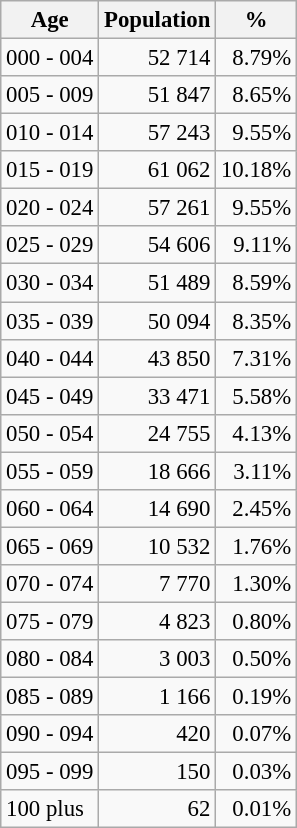<table class="wikitable" style="font-size: 95%; text-align: right">
<tr>
<th>Age</th>
<th>Population</th>
<th>%</th>
</tr>
<tr>
<td align=left>000 - 004</td>
<td>52 714</td>
<td>8.79%</td>
</tr>
<tr>
<td align=left>005 - 009</td>
<td>51 847</td>
<td>8.65%</td>
</tr>
<tr>
<td align=left>010 - 014</td>
<td>57 243</td>
<td>9.55%</td>
</tr>
<tr>
<td align=left>015 - 019</td>
<td>61 062</td>
<td>10.18%</td>
</tr>
<tr>
<td align=left>020 - 024</td>
<td>57 261</td>
<td>9.55%</td>
</tr>
<tr>
<td align=left>025 - 029</td>
<td>54 606</td>
<td>9.11%</td>
</tr>
<tr>
<td align=left>030 - 034</td>
<td>51 489</td>
<td>8.59%</td>
</tr>
<tr>
<td align=left>035 - 039</td>
<td>50 094</td>
<td>8.35%</td>
</tr>
<tr>
<td align=left>040 - 044</td>
<td>43 850</td>
<td>7.31%</td>
</tr>
<tr>
<td align=left>045 - 049</td>
<td>33 471</td>
<td>5.58%</td>
</tr>
<tr>
<td align=left>050 - 054</td>
<td>24 755</td>
<td>4.13%</td>
</tr>
<tr>
<td align=left>055 - 059</td>
<td>18 666</td>
<td>3.11%</td>
</tr>
<tr>
<td align=left>060 - 064</td>
<td>14 690</td>
<td>2.45%</td>
</tr>
<tr>
<td align=left>065 - 069</td>
<td>10 532</td>
<td>1.76%</td>
</tr>
<tr>
<td align=left>070 - 074</td>
<td>7 770</td>
<td>1.30%</td>
</tr>
<tr>
<td align=left>075 - 079</td>
<td>4 823</td>
<td>0.80%</td>
</tr>
<tr>
<td align=left>080 - 084</td>
<td>3 003</td>
<td>0.50%</td>
</tr>
<tr>
<td align=left>085 - 089</td>
<td>1 166</td>
<td>0.19%</td>
</tr>
<tr>
<td align=left>090 - 094</td>
<td>420</td>
<td>0.07%</td>
</tr>
<tr>
<td align=left>095 - 099</td>
<td>150</td>
<td>0.03%</td>
</tr>
<tr>
<td align=left>100 plus</td>
<td>62</td>
<td>0.01%</td>
</tr>
</table>
